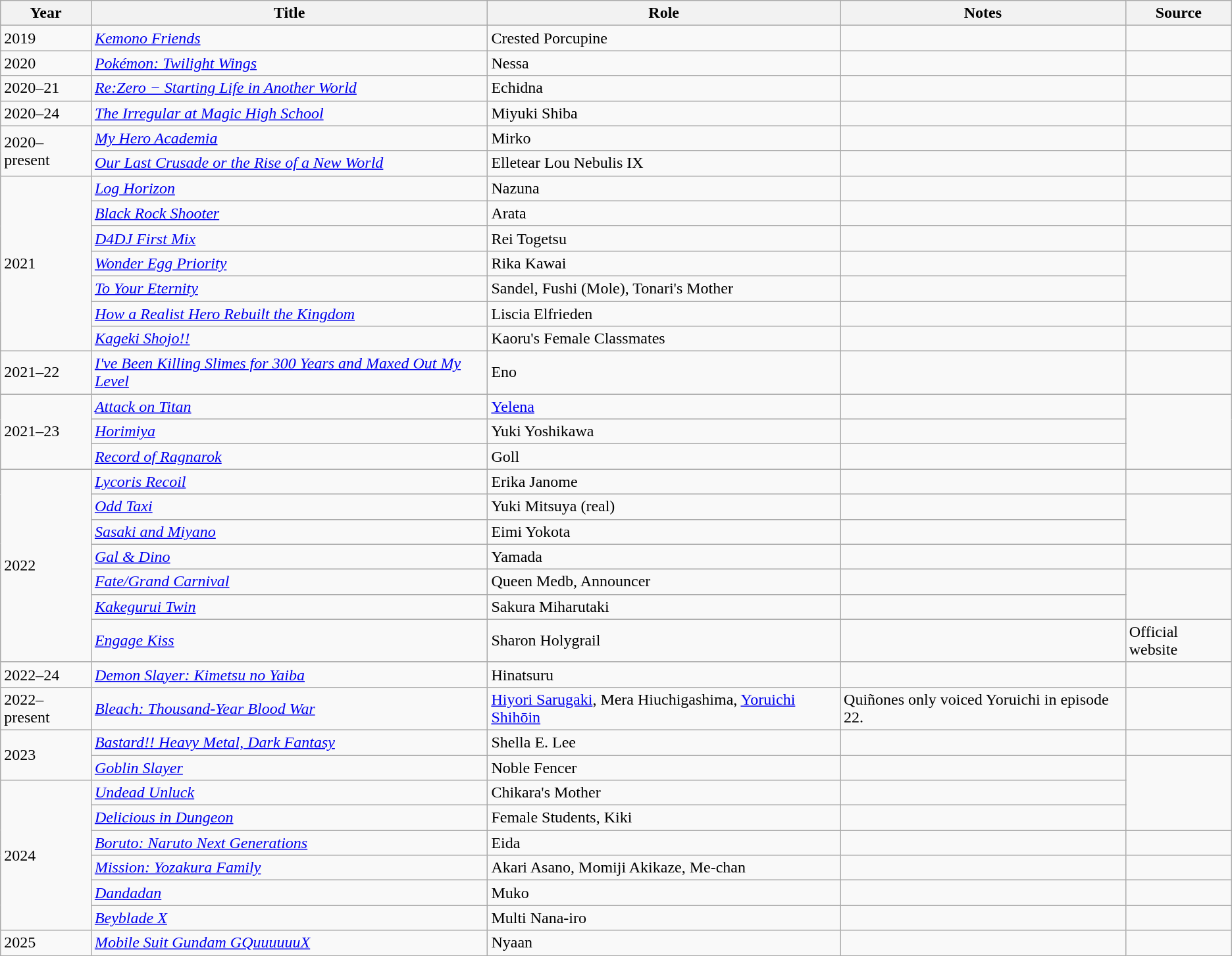<table class="wikitable sortable plainrowheaders">
<tr>
<th>Year</th>
<th>Title</th>
<th>Role</th>
<th class="unsortable">Notes</th>
<th class="unsortable">Source</th>
</tr>
<tr>
<td>2019</td>
<td><em><a href='#'>Kemono Friends</a></em></td>
<td>Crested Porcupine</td>
<td></td>
<td></td>
</tr>
<tr>
<td>2020</td>
<td><em><a href='#'>Pokémon: Twilight Wings</a></em></td>
<td>Nessa</td>
<td></td>
<td></td>
</tr>
<tr>
<td>2020–21</td>
<td><em><a href='#'>Re:Zero − Starting Life in Another World</a></em></td>
<td>Echidna</td>
<td></td>
<td></td>
</tr>
<tr>
<td>2020–24</td>
<td><em><a href='#'>The Irregular at Magic High School</a></em></td>
<td>Miyuki Shiba</td>
<td></td>
<td></td>
</tr>
<tr>
<td rowspan="2">2020–present</td>
<td><em><a href='#'>My Hero Academia</a></em></td>
<td>Mirko</td>
<td></td>
<td></td>
</tr>
<tr>
<td><em><a href='#'>Our Last Crusade or the Rise of a New World</a></em></td>
<td>Elletear Lou Nebulis IX</td>
<td></td>
<td></td>
</tr>
<tr>
<td rowspan="7">2021</td>
<td><em><a href='#'>Log Horizon</a></em></td>
<td>Nazuna</td>
<td></td>
<td></td>
</tr>
<tr>
<td><em><a href='#'>Black Rock Shooter</a></em></td>
<td>Arata</td>
<td></td>
<td></td>
</tr>
<tr>
<td><em><a href='#'>D4DJ First Mix</a></em></td>
<td>Rei Togetsu</td>
<td></td>
<td></td>
</tr>
<tr>
<td><em><a href='#'>Wonder Egg Priority</a></em></td>
<td>Rika Kawai</td>
<td></td>
<td rowspan="2"></td>
</tr>
<tr>
<td><em><a href='#'>To Your Eternity</a></em></td>
<td>Sandel, Fushi (Mole), Tonari's Mother</td>
<td></td>
</tr>
<tr>
<td><em><a href='#'>How a Realist Hero Rebuilt the Kingdom</a></em></td>
<td>Liscia Elfrieden</td>
<td></td>
<td></td>
</tr>
<tr>
<td><em><a href='#'>Kageki Shojo!!</a></em></td>
<td>Kaoru's Female Classmates</td>
<td></td>
<td></td>
</tr>
<tr>
<td>2021–22</td>
<td><em><a href='#'>I've Been Killing Slimes for 300 Years and Maxed Out My Level</a></em></td>
<td>Eno</td>
<td></td>
<td></td>
</tr>
<tr>
<td rowspan="3">2021–23</td>
<td><em><a href='#'>Attack on Titan</a></em></td>
<td><a href='#'>Yelena</a></td>
<td></td>
<td rowspan="3"></td>
</tr>
<tr>
<td><em><a href='#'>Horimiya</a></em></td>
<td>Yuki Yoshikawa</td>
<td></td>
</tr>
<tr>
<td><em><a href='#'>Record of Ragnarok</a></em></td>
<td>Goll</td>
<td></td>
</tr>
<tr>
<td rowspan="7">2022</td>
<td><em><a href='#'>Lycoris Recoil</a></em></td>
<td>Erika Janome</td>
<td></td>
<td></td>
</tr>
<tr>
<td><em><a href='#'>Odd Taxi</a></em></td>
<td>Yuki Mitsuya (real)</td>
<td></td>
<td rowspan="2"></td>
</tr>
<tr>
<td><em><a href='#'>Sasaki and Miyano</a></em></td>
<td>Eimi Yokota</td>
<td></td>
</tr>
<tr>
<td><em><a href='#'>Gal & Dino</a></em></td>
<td>Yamada</td>
<td></td>
<td></td>
</tr>
<tr>
<td><em><a href='#'>Fate/Grand Carnival</a></em></td>
<td>Queen Medb, Announcer</td>
<td></td>
<td rowspan="2"></td>
</tr>
<tr>
<td><em><a href='#'>Kakegurui Twin</a></em></td>
<td>Sakura Miharutaki</td>
<td></td>
</tr>
<tr>
<td><em><a href='#'>Engage Kiss</a></em></td>
<td>Sharon Holygrail</td>
<td></td>
<td>Official website</td>
</tr>
<tr>
<td>2022–24</td>
<td><em><a href='#'>Demon Slayer: Kimetsu no Yaiba</a></em></td>
<td>Hinatsuru</td>
<td></td>
<td></td>
</tr>
<tr>
<td>2022–present</td>
<td><em><a href='#'>Bleach: Thousand-Year Blood War</a></em></td>
<td><a href='#'>Hiyori Sarugaki</a>, Mera Hiuchigashima, <a href='#'>Yoruichi Shihōin</a></td>
<td>Quiñones only voiced Yoruichi in episode 22.</td>
<td></td>
</tr>
<tr>
<td rowspan="2">2023</td>
<td><em><a href='#'>Bastard!! Heavy Metal, Dark Fantasy</a></em></td>
<td>Shella E. Lee</td>
<td></td>
<td></td>
</tr>
<tr>
<td><em><a href='#'>Goblin Slayer</a></em></td>
<td>Noble Fencer</td>
<td></td>
<td rowspan="3"></td>
</tr>
<tr>
<td rowspan="6">2024</td>
<td><em><a href='#'>Undead Unluck</a></em></td>
<td>Chikara's Mother</td>
<td></td>
</tr>
<tr>
<td><em><a href='#'>Delicious in Dungeon</a></em></td>
<td>Female Students, Kiki</td>
<td></td>
</tr>
<tr>
<td><em><a href='#'>Boruto: Naruto Next Generations</a></em></td>
<td>Eida</td>
<td></td>
<td></td>
</tr>
<tr>
<td><em><a href='#'>Mission: Yozakura Family</a></em></td>
<td>Akari Asano, Momiji Akikaze, Me-chan</td>
<td></td>
<td></td>
</tr>
<tr>
<td><em><a href='#'>Dandadan</a></em></td>
<td>Muko</td>
<td></td>
<td></td>
</tr>
<tr>
<td><em><a href='#'>Beyblade X</a></em></td>
<td>Multi Nana-iro</td>
<td></td>
<td></td>
</tr>
<tr>
<td>2025</td>
<td><em><a href='#'>Mobile Suit Gundam GQuuuuuuX</a></em></td>
<td>Nyaan</td>
<td></td>
<td></td>
</tr>
</table>
